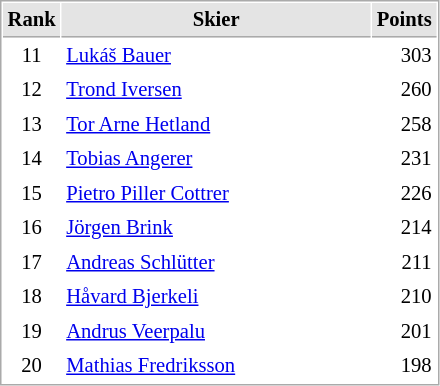<table cellspacing="1" cellpadding="3" style="border:1px solid #AAAAAA;font-size:86%">
<tr style="background-color: #E4E4E4;">
<th style="border-bottom:1px solid #AAAAAA" width=10>Rank</th>
<th style="border-bottom:1px solid #AAAAAA" width=200>Skier</th>
<th style="border-bottom:1px solid #AAAAAA" width=20 align=right>Points</th>
</tr>
<tr>
<td align=center>11</td>
<td> <a href='#'>Lukáš Bauer</a></td>
<td align=right>303</td>
</tr>
<tr>
<td align=center>12</td>
<td> <a href='#'>Trond Iversen</a></td>
<td align=right>260</td>
</tr>
<tr>
<td align=center>13</td>
<td> <a href='#'>Tor Arne Hetland</a></td>
<td align=right>258</td>
</tr>
<tr>
<td align=center>14</td>
<td> <a href='#'>Tobias Angerer</a></td>
<td align=right>231</td>
</tr>
<tr>
<td align=center>15</td>
<td> <a href='#'>Pietro Piller Cottrer</a></td>
<td align=right>226</td>
</tr>
<tr>
<td align=center>16</td>
<td> <a href='#'>Jörgen Brink</a></td>
<td align=right>214</td>
</tr>
<tr>
<td align=center>17</td>
<td> <a href='#'>Andreas Schlütter</a></td>
<td align=right>211</td>
</tr>
<tr>
<td align=center>18</td>
<td> <a href='#'>Håvard Bjerkeli</a></td>
<td align=right>210</td>
</tr>
<tr>
<td align=center>19</td>
<td> <a href='#'>Andrus Veerpalu</a></td>
<td align=right>201</td>
</tr>
<tr>
<td align=center>20</td>
<td> <a href='#'>Mathias Fredriksson</a></td>
<td align=right>198</td>
</tr>
</table>
